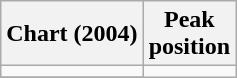<table class="wikitable sortable plainrowheaders">
<tr>
<th>Chart (2004)</th>
<th>Peak<br>position</th>
</tr>
<tr>
<td></td>
</tr>
<tr>
</tr>
</table>
